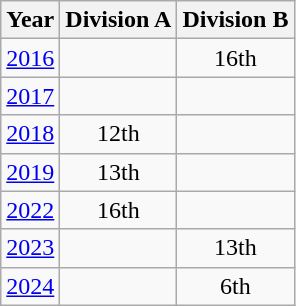<table class="wikitable" style="text-align:center">
<tr>
<th>Year</th>
<th>Division A</th>
<th>Division B</th>
</tr>
<tr>
<td><a href='#'>2016</a></td>
<td></td>
<td>16th</td>
</tr>
<tr>
<td><a href='#'>2017</a></td>
<td></td>
<td></td>
</tr>
<tr>
<td><a href='#'>2018</a></td>
<td>12th</td>
<td></td>
</tr>
<tr>
<td><a href='#'>2019</a></td>
<td>13th</td>
<td></td>
</tr>
<tr>
<td><a href='#'>2022</a></td>
<td>16th</td>
<td></td>
</tr>
<tr>
<td><a href='#'>2023</a></td>
<td></td>
<td>13th</td>
</tr>
<tr>
<td><a href='#'>2024</a></td>
<td></td>
<td>6th</td>
</tr>
</table>
